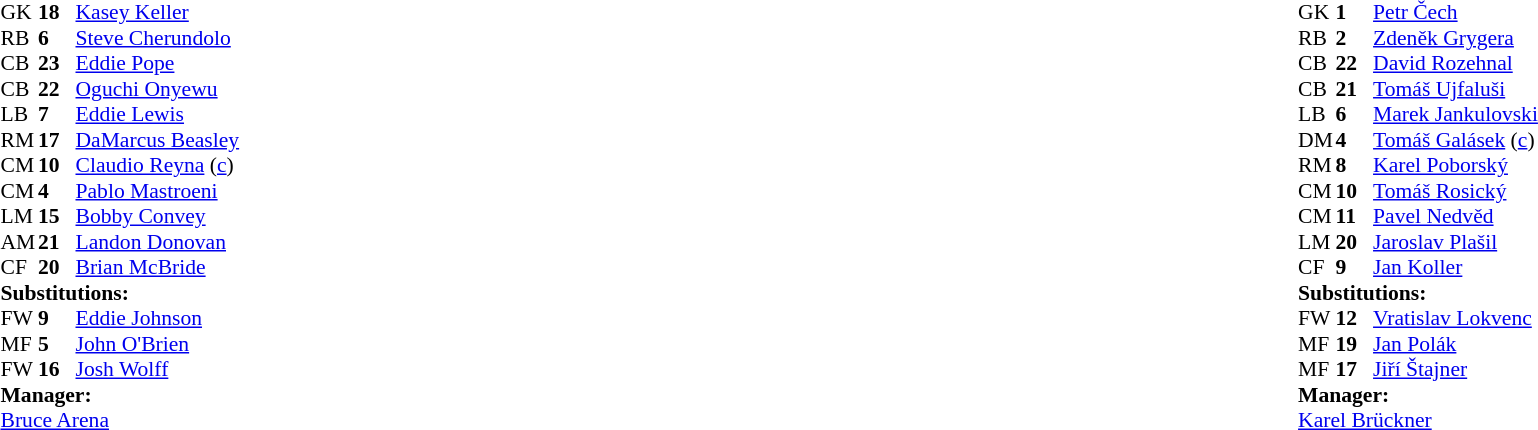<table width="100%">
<tr>
<td valign="top" width="40%"><br><table style="font-size: 90%" cellspacing="0" cellpadding="0">
<tr>
<th width="25"></th>
<th width="25"></th>
</tr>
<tr>
<td>GK</td>
<td><strong>18</strong></td>
<td><a href='#'>Kasey Keller</a></td>
</tr>
<tr>
<td>RB</td>
<td><strong>6</strong></td>
<td><a href='#'>Steve Cherundolo</a></td>
<td></td>
<td></td>
</tr>
<tr>
<td>CB</td>
<td><strong>23</strong></td>
<td><a href='#'>Eddie Pope</a></td>
</tr>
<tr>
<td>CB</td>
<td><strong>22</strong></td>
<td><a href='#'>Oguchi Onyewu</a></td>
<td></td>
</tr>
<tr>
<td>LB</td>
<td><strong>7</strong></td>
<td><a href='#'>Eddie Lewis</a></td>
</tr>
<tr>
<td>RM</td>
<td><strong>17</strong></td>
<td><a href='#'>DaMarcus Beasley</a></td>
</tr>
<tr>
<td>CM</td>
<td><strong>10</strong></td>
<td><a href='#'>Claudio Reyna</a> (<a href='#'>c</a>)</td>
<td></td>
</tr>
<tr>
<td>CM</td>
<td><strong>4</strong></td>
<td><a href='#'>Pablo Mastroeni</a></td>
<td></td>
<td></td>
</tr>
<tr>
<td>LM</td>
<td><strong>15</strong></td>
<td><a href='#'>Bobby Convey</a></td>
</tr>
<tr>
<td>AM</td>
<td><strong>21</strong></td>
<td><a href='#'>Landon Donovan</a></td>
</tr>
<tr>
<td>CF</td>
<td><strong>20</strong></td>
<td><a href='#'>Brian McBride</a></td>
<td></td>
<td></td>
</tr>
<tr>
<td colspan=3><strong>Substitutions:</strong></td>
</tr>
<tr>
<td>FW</td>
<td><strong>9</strong></td>
<td><a href='#'>Eddie Johnson</a></td>
<td></td>
<td></td>
</tr>
<tr>
<td>MF</td>
<td><strong>5</strong></td>
<td><a href='#'>John O'Brien</a></td>
<td></td>
<td></td>
</tr>
<tr>
<td>FW</td>
<td><strong>16</strong></td>
<td><a href='#'>Josh Wolff</a></td>
<td></td>
<td></td>
</tr>
<tr>
<td colspan=3><strong>Manager:</strong></td>
</tr>
<tr>
<td colspan="4"><a href='#'>Bruce Arena</a></td>
</tr>
</table>
</td>
<td valign="top"></td>
<td valign="top" width="50%"><br><table style="font-size: 90%" cellspacing="0" cellpadding="0" align=center>
<tr>
<th width="25"></th>
<th width="25"></th>
</tr>
<tr>
<td>GK</td>
<td><strong>1</strong></td>
<td><a href='#'>Petr Čech</a></td>
</tr>
<tr>
<td>RB</td>
<td><strong>2</strong></td>
<td><a href='#'>Zdeněk Grygera</a></td>
<td></td>
</tr>
<tr>
<td>CB</td>
<td><strong>22</strong></td>
<td><a href='#'>David Rozehnal</a></td>
<td></td>
</tr>
<tr>
<td>CB</td>
<td><strong>21</strong></td>
<td><a href='#'>Tomáš Ujfaluši</a></td>
</tr>
<tr>
<td>LB</td>
<td><strong>6</strong></td>
<td><a href='#'>Marek Jankulovski</a></td>
</tr>
<tr>
<td>DM</td>
<td><strong>4</strong></td>
<td><a href='#'>Tomáš Galásek</a> (<a href='#'>c</a>)</td>
</tr>
<tr>
<td>RM</td>
<td><strong>8</strong></td>
<td><a href='#'>Karel Poborský</a></td>
<td></td>
<td></td>
</tr>
<tr>
<td>CM</td>
<td><strong>10</strong></td>
<td><a href='#'>Tomáš Rosický</a></td>
<td></td>
<td></td>
</tr>
<tr>
<td>CM</td>
<td><strong>11</strong></td>
<td><a href='#'>Pavel Nedvěd</a></td>
</tr>
<tr>
<td>LM</td>
<td><strong>20</strong></td>
<td><a href='#'>Jaroslav Plašil</a></td>
</tr>
<tr>
<td>CF</td>
<td><strong>9</strong></td>
<td><a href='#'>Jan Koller</a></td>
<td></td>
<td></td>
</tr>
<tr>
<td colspan=3><strong>Substitutions:</strong></td>
</tr>
<tr>
<td>FW</td>
<td><strong>12</strong></td>
<td><a href='#'>Vratislav Lokvenc</a></td>
<td></td>
<td></td>
</tr>
<tr>
<td>MF</td>
<td><strong>19</strong></td>
<td><a href='#'>Jan Polák</a></td>
<td></td>
<td></td>
</tr>
<tr>
<td>MF</td>
<td><strong>17</strong></td>
<td><a href='#'>Jiří Štajner</a></td>
<td></td>
<td></td>
</tr>
<tr>
<td colspan=3><strong>Manager:</strong></td>
</tr>
<tr>
<td colspan="4"><a href='#'>Karel Brückner</a></td>
</tr>
</table>
</td>
</tr>
</table>
